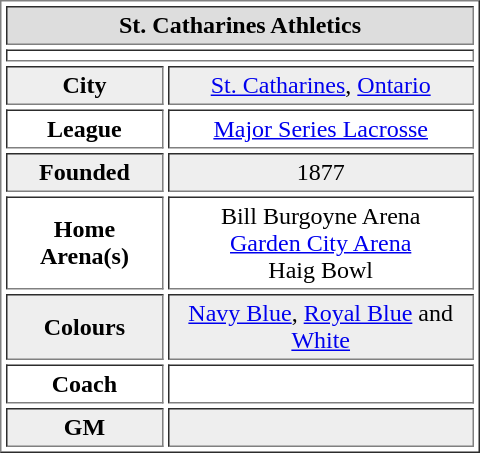<table border=1 align=right cellpadding=3 cellspacing=3 width=320 style = "margin-left: 0.5em">
<tr align="center" bgcolor="#dddddd">
<td colspan=2><strong>St. Catharines Athletics</strong></td>
</tr>
<tr align="center">
<td colspan=2></td>
</tr>
<tr align="center" bgcolor="#eeeeee">
<td><strong>City</strong></td>
<td><a href='#'>St. Catharines</a>, <a href='#'>Ontario</a></td>
</tr>
<tr align="center">
<td><strong>League</strong></td>
<td><a href='#'>Major Series Lacrosse</a></td>
</tr>
<tr align="center"  bgcolor="#eeeeee">
<td><strong>Founded</strong></td>
<td>1877</td>
</tr>
<tr align="center">
<td><strong>Home Arena(s)</strong></td>
<td>Bill Burgoyne Arena<br><a href='#'>Garden City Arena</a><br>Haig Bowl</td>
</tr>
<tr align="center" bgcolor="#eeeeee">
<td><strong>Colours</strong></td>
<td><a href='#'>Navy Blue</a>, <a href='#'>Royal Blue</a> and <a href='#'>White</a></td>
</tr>
<tr align="center">
<td><strong>Coach</strong></td>
<td></td>
</tr>
<tr align="center" bgcolor="#eeeeee">
<td><strong>GM</strong></td>
<td></td>
</tr>
</table>
